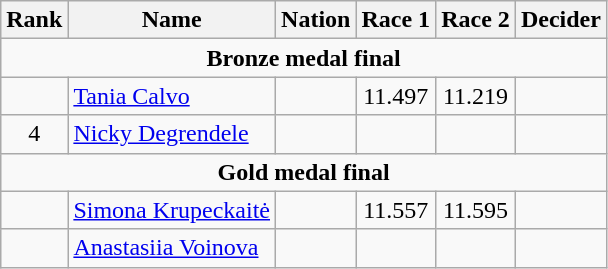<table class="wikitable" style="text-align:center">
<tr>
<th>Rank</th>
<th>Name</th>
<th>Nation</th>
<th>Race 1</th>
<th>Race 2</th>
<th>Decider</th>
</tr>
<tr>
<td colspan=6><strong>Bronze medal final</strong></td>
</tr>
<tr>
<td></td>
<td align=left><a href='#'>Tania Calvo</a></td>
<td align=left></td>
<td>11.497</td>
<td>11.219</td>
<td></td>
</tr>
<tr>
<td>4</td>
<td align=left><a href='#'>Nicky Degrendele</a></td>
<td align=left></td>
<td></td>
<td></td>
<td></td>
</tr>
<tr>
<td colspan=6><strong>Gold medal final</strong></td>
</tr>
<tr>
<td></td>
<td align=left><a href='#'>Simona Krupeckaitė</a></td>
<td align=left></td>
<td>11.557</td>
<td>11.595</td>
<td></td>
</tr>
<tr>
<td></td>
<td align=left><a href='#'>Anastasiia Voinova</a></td>
<td align=left></td>
<td></td>
<td></td>
<td></td>
</tr>
</table>
